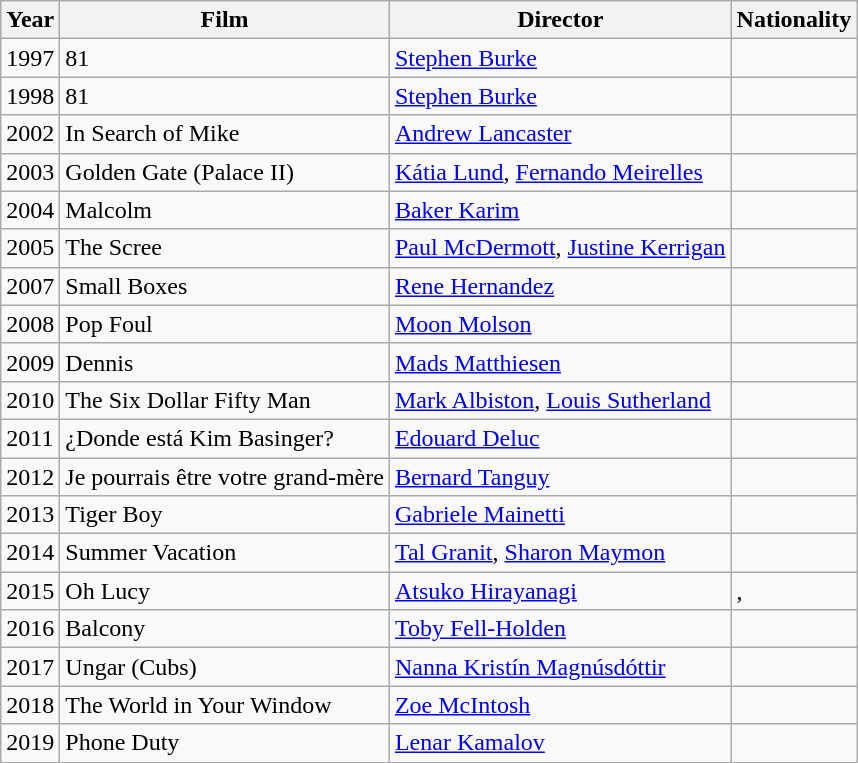<table class="wikitable">
<tr>
<th>Year</th>
<th>Film</th>
<th>Director</th>
<th>Nationality</th>
</tr>
<tr>
<td>1997</td>
<td>81</td>
<td><a href='#'>Stephen Burke</a></td>
<td></td>
</tr>
<tr>
<td>1998</td>
<td>81</td>
<td><a href='#'>Stephen Burke</a></td>
<td></td>
</tr>
<tr>
<td>2002</td>
<td>In Search of Mike</td>
<td><a href='#'>Andrew Lancaster</a></td>
<td></td>
</tr>
<tr>
<td>2003</td>
<td>Golden Gate (Palace II)</td>
<td><a href='#'>Kátia Lund</a>, <a href='#'>Fernando Meirelles</a></td>
<td></td>
</tr>
<tr>
<td>2004</td>
<td>Malcolm</td>
<td><a href='#'>Baker Karim</a></td>
<td></td>
</tr>
<tr>
<td>2005</td>
<td>The Scree</td>
<td><a href='#'>Paul McDermott</a>, <a href='#'>Justine Kerrigan</a></td>
<td></td>
</tr>
<tr>
<td>2007</td>
<td>Small Boxes</td>
<td><a href='#'>Rene Hernandez</a></td>
<td></td>
</tr>
<tr>
<td>2008</td>
<td>Pop Foul</td>
<td><a href='#'>Moon Molson</a></td>
<td></td>
</tr>
<tr>
<td>2009</td>
<td>Dennis</td>
<td><a href='#'>Mads Matthiesen</a></td>
<td></td>
</tr>
<tr>
<td>2010</td>
<td>The Six Dollar Fifty Man</td>
<td><a href='#'>Mark Albiston</a>, <a href='#'>Louis Sutherland</a></td>
<td></td>
</tr>
<tr>
<td>2011</td>
<td>¿Donde está Kim Basinger?</td>
<td><a href='#'>Edouard Deluc</a></td>
<td></td>
</tr>
<tr>
<td>2012</td>
<td>Je pourrais être votre grand-mère</td>
<td><a href='#'>Bernard Tanguy</a></td>
<td></td>
</tr>
<tr>
<td>2013</td>
<td>Tiger Boy</td>
<td><a href='#'>Gabriele Mainetti</a></td>
<td></td>
</tr>
<tr>
<td>2014</td>
<td>Summer Vacation</td>
<td><a href='#'>Tal Granit</a>, <a href='#'>Sharon Maymon</a></td>
<td></td>
</tr>
<tr>
<td>2015</td>
<td>Oh Lucy</td>
<td><a href='#'>Atsuko Hirayanagi</a></td>
<td>,</td>
</tr>
<tr>
<td>2016</td>
<td>Balcony</td>
<td><a href='#'>Toby Fell-Holden</a></td>
<td></td>
</tr>
<tr>
<td>2017</td>
<td>Ungar (Cubs)</td>
<td><a href='#'>Nanna Kristín Magnúsdóttir</a></td>
<td></td>
</tr>
<tr>
<td>2018</td>
<td>The World in Your Window</td>
<td><a href='#'>Zoe McIntosh</a></td>
<td></td>
</tr>
<tr>
<td>2019</td>
<td>Phone Duty</td>
<td><a href='#'>Lenar Kamalov</a></td>
<td></td>
</tr>
</table>
